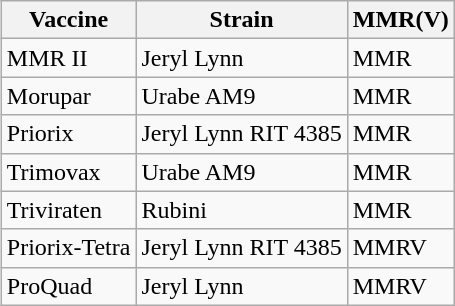<table class="wikitable" align=right style="margin:1em">
<tr>
<th>Vaccine</th>
<th>Strain</th>
<th>MMR(V)</th>
</tr>
<tr>
<td>MMR II</td>
<td>Jeryl Lynn</td>
<td>MMR</td>
</tr>
<tr>
<td>Morupar</td>
<td>Urabe AM9</td>
<td>MMR</td>
</tr>
<tr>
<td>Priorix</td>
<td>Jeryl Lynn RIT 4385</td>
<td>MMR</td>
</tr>
<tr>
<td>Trimovax</td>
<td>Urabe AM9</td>
<td>MMR</td>
</tr>
<tr>
<td>Triviraten</td>
<td>Rubini</td>
<td>MMR</td>
</tr>
<tr>
<td>Priorix-Tetra</td>
<td>Jeryl Lynn RIT 4385</td>
<td>MMRV</td>
</tr>
<tr>
<td>ProQuad</td>
<td>Jeryl Lynn</td>
<td>MMRV</td>
</tr>
</table>
